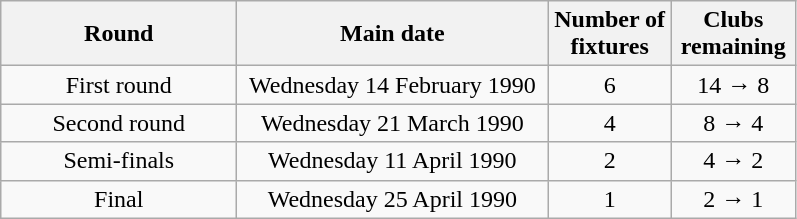<table class="wikitable plainrowheaders" style="text-align:center">
<tr>
<th scope="col" style="width:150px">Round</th>
<th scope="col" style="width:200px">Main date</th>
<th scope="col" style="width:75px">Number of fixtures</th>
<th scope="col" style="width:75px">Clubs remaining</th>
</tr>
<tr>
<td>First round</td>
<td>Wednesday 14 February 1990</td>
<td>6</td>
<td>14 → 8</td>
</tr>
<tr>
<td>Second round</td>
<td>Wednesday 21 March 1990</td>
<td>4</td>
<td>8 → 4</td>
</tr>
<tr>
<td>Semi-finals</td>
<td>Wednesday 11 April 1990</td>
<td>2</td>
<td>4 → 2</td>
</tr>
<tr>
<td>Final</td>
<td>Wednesday 25 April 1990</td>
<td>1</td>
<td>2 → 1</td>
</tr>
</table>
